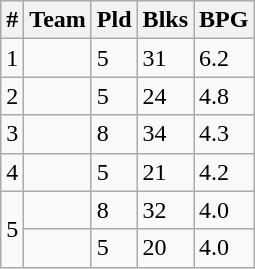<table class=wikitable width=auto>
<tr>
<th>#</th>
<th>Team</th>
<th>Pld</th>
<th>Blks</th>
<th>BPG</th>
</tr>
<tr>
<td>1</td>
<td><strong></strong></td>
<td>5</td>
<td>31</td>
<td>6.2</td>
</tr>
<tr>
<td>2</td>
<td></td>
<td>5</td>
<td>24</td>
<td>4.8</td>
</tr>
<tr>
<td>3</td>
<td></td>
<td>8</td>
<td>34</td>
<td>4.3</td>
</tr>
<tr>
<td>4</td>
<td></td>
<td>5</td>
<td>21</td>
<td>4.2</td>
</tr>
<tr>
<td rowspan=2>5</td>
<td></td>
<td>8</td>
<td>32</td>
<td>4.0</td>
</tr>
<tr>
<td></td>
<td>5</td>
<td>20</td>
<td>4.0</td>
</tr>
</table>
